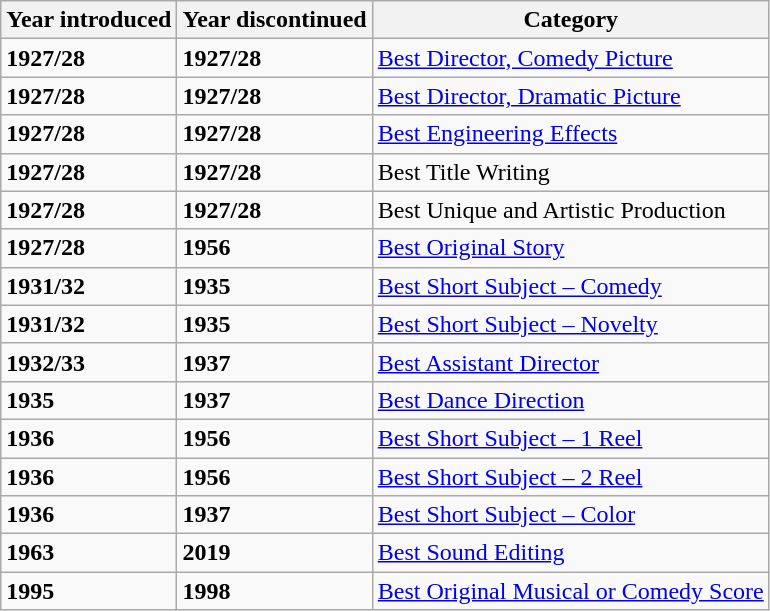<table class="wikitable sortable">
<tr>
<th>Year introduced</th>
<th>Year discontinued</th>
<th>Category</th>
</tr>
<tr>
<td><strong>1927/28</strong></td>
<td><strong>1927/28</strong></td>
<td><a href='#'>Best Director, Comedy Picture</a></td>
</tr>
<tr>
<td><strong>1927/28</strong></td>
<td><strong>1927/28</strong></td>
<td><a href='#'>Best Director, Dramatic Picture</a></td>
</tr>
<tr>
<td><strong>1927/28</strong></td>
<td><strong>1927/28</strong></td>
<td><a href='#'>Best Engineering Effects</a></td>
</tr>
<tr>
<td><strong>1927/28</strong></td>
<td><strong>1927/28</strong></td>
<td>Best Title Writing</td>
</tr>
<tr>
<td><strong>1927/28</strong></td>
<td><strong>1927/28</strong></td>
<td>Best Unique and Artistic Production</td>
</tr>
<tr>
<td><strong>1927/28</strong></td>
<td><strong>1956</strong></td>
<td><a href='#'>Best Original Story</a></td>
</tr>
<tr>
<td><strong>1931/32</strong></td>
<td><strong>1935</strong></td>
<td><a href='#'>Best Short Subject – Comedy</a></td>
</tr>
<tr>
<td><strong>1931/32</strong></td>
<td><strong>1935</strong></td>
<td><a href='#'>Best Short Subject – Novelty</a></td>
</tr>
<tr>
<td><strong>1932/33</strong></td>
<td><strong>1937</strong></td>
<td><a href='#'>Best Assistant Director</a></td>
</tr>
<tr>
<td><strong>1935</strong></td>
<td><strong>1937</strong></td>
<td><a href='#'>Best Dance Direction</a></td>
</tr>
<tr>
<td><strong>1936</strong></td>
<td><strong>1956</strong></td>
<td><a href='#'>Best Short Subject – 1 Reel</a></td>
</tr>
<tr>
<td><strong>1936</strong></td>
<td><strong>1956</strong></td>
<td><a href='#'>Best Short Subject – 2 Reel</a></td>
</tr>
<tr>
<td><strong>1936</strong></td>
<td><strong>1937</strong></td>
<td><a href='#'>Best Short Subject – Color</a></td>
</tr>
<tr>
<td><strong>1963</strong></td>
<td><strong>2019</strong></td>
<td><a href='#'>Best Sound Editing</a></td>
</tr>
<tr>
<td><strong>1995</strong></td>
<td><strong>1998</strong></td>
<td><a href='#'>Best Original Musical or Comedy Score</a></td>
</tr>
</table>
